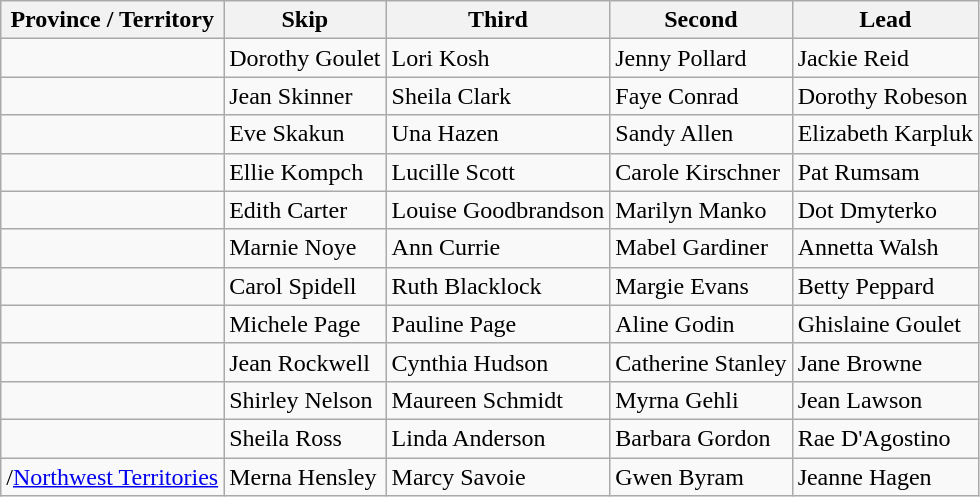<table class="wikitable">
<tr>
<th>Province / Territory</th>
<th>Skip</th>
<th>Third</th>
<th>Second</th>
<th>Lead</th>
</tr>
<tr>
<td></td>
<td>Dorothy Goulet</td>
<td>Lori Kosh</td>
<td>Jenny Pollard</td>
<td>Jackie Reid</td>
</tr>
<tr>
<td></td>
<td>Jean Skinner</td>
<td>Sheila Clark</td>
<td>Faye Conrad</td>
<td>Dorothy Robeson</td>
</tr>
<tr>
<td></td>
<td>Eve Skakun</td>
<td>Una Hazen</td>
<td>Sandy Allen</td>
<td>Elizabeth Karpluk</td>
</tr>
<tr>
<td></td>
<td>Ellie Kompch</td>
<td>Lucille Scott</td>
<td>Carole Kirschner</td>
<td>Pat Rumsam</td>
</tr>
<tr>
<td></td>
<td>Edith Carter</td>
<td>Louise Goodbrandson</td>
<td>Marilyn Manko</td>
<td>Dot Dmyterko</td>
</tr>
<tr>
<td></td>
<td>Marnie Noye</td>
<td>Ann Currie</td>
<td>Mabel Gardiner</td>
<td>Annetta Walsh</td>
</tr>
<tr>
<td></td>
<td>Carol Spidell</td>
<td>Ruth Blacklock</td>
<td>Margie Evans</td>
<td>Betty Peppard</td>
</tr>
<tr>
<td></td>
<td>Michele Page</td>
<td>Pauline Page</td>
<td>Aline Godin</td>
<td>Ghislaine Goulet</td>
</tr>
<tr>
<td></td>
<td>Jean Rockwell</td>
<td>Cynthia Hudson</td>
<td>Catherine Stanley</td>
<td>Jane Browne</td>
</tr>
<tr>
<td></td>
<td>Shirley Nelson</td>
<td>Maureen Schmidt</td>
<td>Myrna Gehli</td>
<td>Jean Lawson</td>
</tr>
<tr>
<td></td>
<td>Sheila Ross</td>
<td>Linda Anderson</td>
<td>Barbara Gordon</td>
<td>Rae D'Agostino</td>
</tr>
<tr>
<td>/<a href='#'>Northwest Territories</a></td>
<td>Merna Hensley</td>
<td>Marcy Savoie</td>
<td>Gwen Byram</td>
<td>Jeanne Hagen</td>
</tr>
</table>
